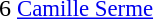<table cellspacing=0 cellpadding=0>
<tr>
<td><div>6 </div></td>
<td style="font-size: 95%"> <a href='#'>Camille Serme</a></td>
</tr>
</table>
